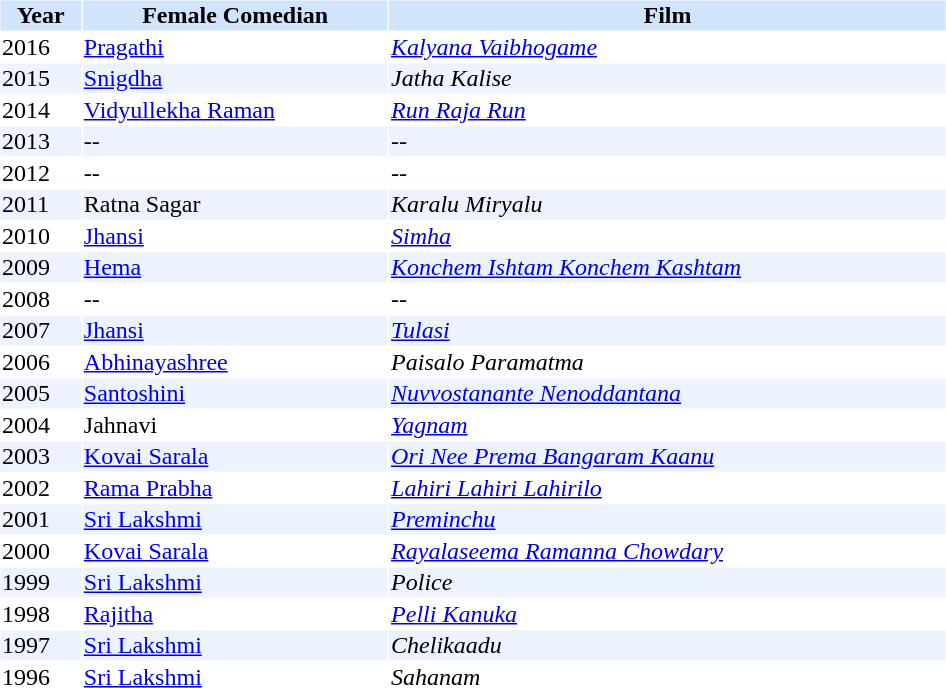<table cellspacing="1" cellpadding="1" border="0" width="50%">
<tr bgcolor="#d1e4fd">
<th>Year</th>
<th>Female Comedian</th>
<th>Film</th>
</tr>
<tr>
<td>2016</td>
<td><a href='#'>Pragathi</a></td>
<td><em><a href='#'>Kalyana Vaibhogame</a></em></td>
</tr>
<tr bgcolor=#edf3fe>
<td>2015</td>
<td><a href='#'>Snigdha</a></td>
<td><em>Jatha Kalise</em></td>
</tr>
<tr>
<td>2014</td>
<td><a href='#'>Vidyullekha Raman</a></td>
<td><em><a href='#'>Run Raja Run</a></em></td>
</tr>
<tr bgcolor=#edf3fe>
<td>2013</td>
<td>--</td>
<td>-- </td>
</tr>
<tr>
<td>2012</td>
<td>--</td>
<td>-- </td>
</tr>
<tr bgcolor=#edf3fe>
<td>2011</td>
<td>Ratna Sagar</td>
<td><em>Karalu Miryalu</em></td>
</tr>
<tr>
<td>2010</td>
<td><a href='#'>Jhansi</a></td>
<td><em><a href='#'>Simha</a></em></td>
</tr>
<tr bgcolor=#edf3fe>
<td>2009</td>
<td><a href='#'>Hema</a></td>
<td><em><a href='#'>Konchem Ishtam Konchem Kashtam</a></em></td>
</tr>
<tr>
<td>2008</td>
<td>--</td>
<td>-- </td>
</tr>
<tr bgcolor=#edf3fe>
<td>2007</td>
<td><a href='#'>Jhansi</a></td>
<td><em><a href='#'>Tulasi</a></em></td>
</tr>
<tr>
<td>2006</td>
<td><a href='#'>Abhinayashree</a></td>
<td><em>Paisalo Paramatma</em></td>
</tr>
<tr bgcolor=#edf3fe>
<td>2005</td>
<td><a href='#'>Santoshini</a></td>
<td><em><a href='#'>Nuvvostanante Nenoddantana</a></em></td>
</tr>
<tr>
<td>2004</td>
<td>Jahnavi</td>
<td><em><a href='#'>Yagnam</a></em></td>
</tr>
<tr bgcolor=#edf3fe>
<td>2003</td>
<td><a href='#'>Kovai Sarala</a></td>
<td><em><a href='#'>Ori Nee Prema Bangaram Kaanu</a></em></td>
</tr>
<tr>
<td>2002</td>
<td><a href='#'>Rama Prabha</a></td>
<td><em><a href='#'>Lahiri Lahiri Lahirilo</a></em></td>
</tr>
<tr bgcolor=#edf3fe>
<td>2001 </td>
<td><a href='#'>Sri Lakshmi</a></td>
<td><em><a href='#'>Preminchu</a></em></td>
</tr>
<tr>
<td>2000</td>
<td><a href='#'>Kovai Sarala</a></td>
<td><em><a href='#'>Rayalaseema Ramanna Chowdary</a></em></td>
</tr>
<tr bgcolor=#edf3fe>
<td>1999</td>
<td><a href='#'>Sri Lakshmi</a></td>
<td><em>Police</em></td>
</tr>
<tr>
<td>1998</td>
<td><a href='#'>Rajitha</a></td>
<td><em><a href='#'>Pelli Kanuka</a></em></td>
</tr>
<tr bgcolor=#edf3fe>
<td>1997</td>
<td><a href='#'>Sri Lakshmi</a></td>
<td><em>Chelikaadu</em></td>
</tr>
<tr>
<td>1996</td>
<td><a href='#'>Sri Lakshmi</a></td>
<td><em>Sahanam</em></td>
</tr>
</table>
